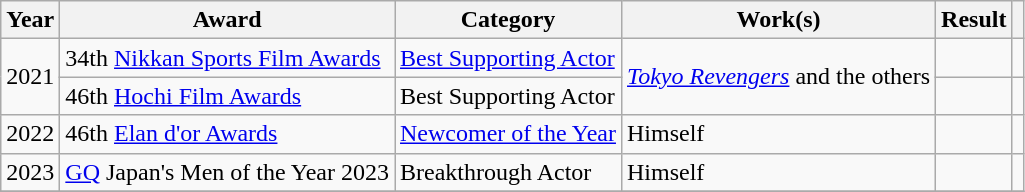<table class="wikitable">
<tr>
<th>Year</th>
<th>Award</th>
<th>Category</th>
<th>Work(s)</th>
<th>Result</th>
<th></th>
</tr>
<tr>
<td rowspan="2">2021</td>
<td>34th <a href='#'>Nikkan Sports Film Awards</a></td>
<td><a href='#'>Best Supporting Actor</a></td>
<td rowspan="2"><em><a href='#'>Tokyo Revengers</a></em> and the others</td>
<td></td>
<td></td>
</tr>
<tr>
<td>46th <a href='#'>Hochi Film Awards</a></td>
<td>Best Supporting Actor</td>
<td></td>
<td></td>
</tr>
<tr>
<td>2022</td>
<td>46th <a href='#'>Elan d'or Awards</a></td>
<td><a href='#'>Newcomer of the Year</a></td>
<td>Himself</td>
<td></td>
<td></td>
</tr>
<tr>
<td>2023</td>
<td><a href='#'>GQ</a> Japan's Men of the Year 2023</td>
<td>Breakthrough Actor</td>
<td>Himself</td>
<td></td>
<td></td>
</tr>
<tr>
</tr>
</table>
